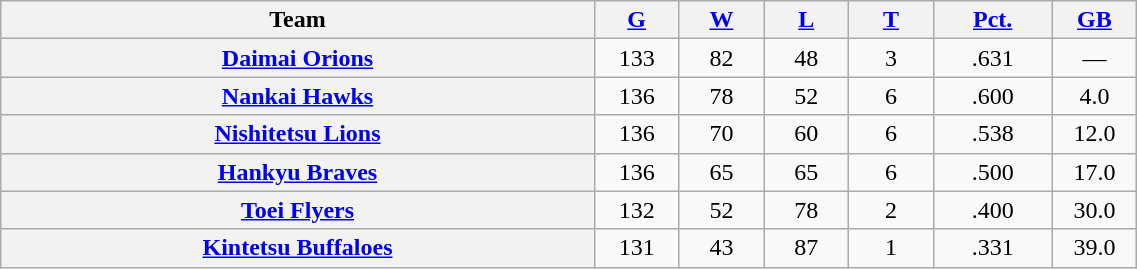<table class="wikitable plainrowheaders" width="60%" style="text-align:center;">
<tr>
<th scope="col" width="35%">Team</th>
<th scope="col" width="5%"><a href='#'>G</a></th>
<th scope="col" width="5%"><a href='#'>W</a></th>
<th scope="col" width="5%"><a href='#'>L</a></th>
<th scope="col" width="5%"><a href='#'>T</a></th>
<th scope="col" width="7%"><a href='#'>Pct.</a></th>
<th scope="col" width="5%"><a href='#'>GB</a></th>
</tr>
<tr>
<th scope="row" style="text-align:center;"><a href='#'>Daimai Orions</a></th>
<td>133</td>
<td>82</td>
<td>48</td>
<td>3</td>
<td>.631</td>
<td>—</td>
</tr>
<tr>
<th scope="row" style="text-align:center;"><a href='#'>Nankai Hawks</a></th>
<td>136</td>
<td>78</td>
<td>52</td>
<td>6</td>
<td>.600</td>
<td>4.0</td>
</tr>
<tr>
<th scope="row" style="text-align:center;"><a href='#'>Nishitetsu Lions</a></th>
<td>136</td>
<td>70</td>
<td>60</td>
<td>6</td>
<td>.538</td>
<td>12.0</td>
</tr>
<tr>
<th scope="row" style="text-align:center;"><a href='#'>Hankyu Braves</a></th>
<td>136</td>
<td>65</td>
<td>65</td>
<td>6</td>
<td>.500</td>
<td>17.0</td>
</tr>
<tr>
<th scope="row" style="text-align:center;"><a href='#'>Toei Flyers</a></th>
<td>132</td>
<td>52</td>
<td>78</td>
<td>2</td>
<td>.400</td>
<td>30.0</td>
</tr>
<tr>
<th scope="row" style="text-align:center;"><a href='#'>Kintetsu Buffaloes</a></th>
<td>131</td>
<td>43</td>
<td>87</td>
<td>1</td>
<td>.331</td>
<td>39.0</td>
</tr>
</table>
